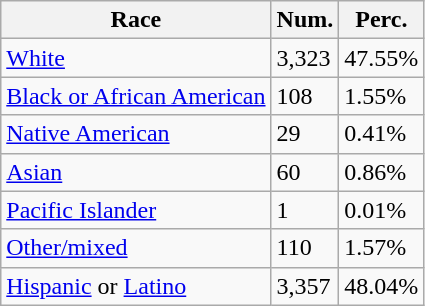<table class="wikitable">
<tr>
<th>Race</th>
<th>Num.</th>
<th>Perc.</th>
</tr>
<tr>
<td><a href='#'>White</a></td>
<td>3,323</td>
<td>47.55%</td>
</tr>
<tr>
<td><a href='#'>Black or African American</a></td>
<td>108</td>
<td>1.55%</td>
</tr>
<tr>
<td><a href='#'>Native American</a></td>
<td>29</td>
<td>0.41%</td>
</tr>
<tr>
<td><a href='#'>Asian</a></td>
<td>60</td>
<td>0.86%</td>
</tr>
<tr>
<td><a href='#'>Pacific Islander</a></td>
<td>1</td>
<td>0.01%</td>
</tr>
<tr>
<td><a href='#'>Other/mixed</a></td>
<td>110</td>
<td>1.57%</td>
</tr>
<tr>
<td><a href='#'>Hispanic</a> or <a href='#'>Latino</a></td>
<td>3,357</td>
<td>48.04%</td>
</tr>
</table>
